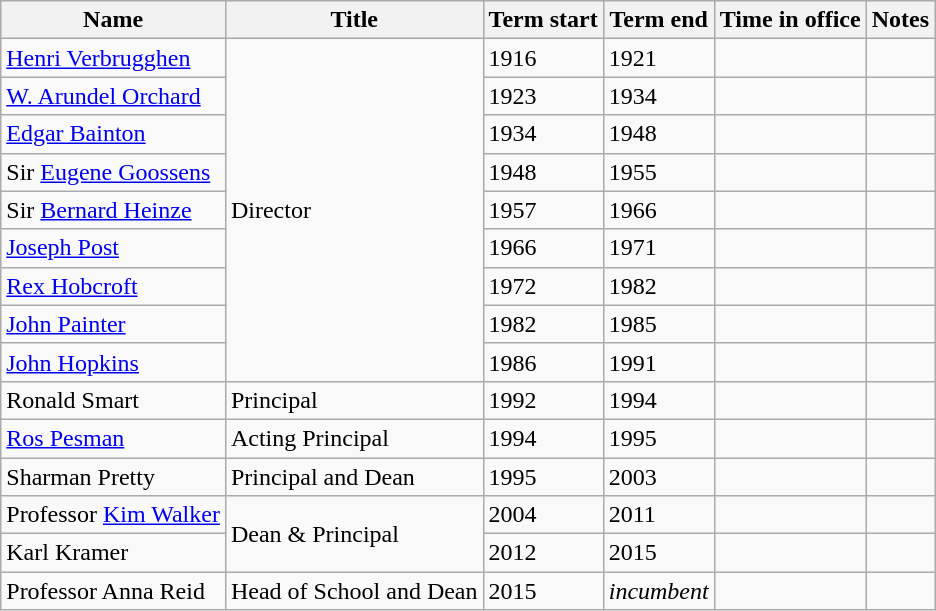<table class="wikitable">
<tr>
<th>Name</th>
<th>Title</th>
<th>Term start</th>
<th>Term end</th>
<th>Time in office</th>
<th>Notes</th>
</tr>
<tr>
<td><a href='#'>Henri Verbrugghen</a></td>
<td rowspan=9>Director</td>
<td>1916</td>
<td>1921</td>
<td></td>
<td></td>
</tr>
<tr>
<td><a href='#'>W. Arundel Orchard</a></td>
<td>1923</td>
<td>1934</td>
<td></td>
<td></td>
</tr>
<tr>
<td><a href='#'>Edgar Bainton</a></td>
<td>1934</td>
<td>1948</td>
<td></td>
<td></td>
</tr>
<tr>
<td>Sir <a href='#'>Eugene Goossens</a></td>
<td>1948</td>
<td>1955</td>
<td></td>
<td></td>
</tr>
<tr>
<td>Sir <a href='#'>Bernard Heinze</a></td>
<td>1957</td>
<td>1966</td>
<td></td>
<td></td>
</tr>
<tr>
<td><a href='#'>Joseph Post</a></td>
<td>1966</td>
<td>1971</td>
<td></td>
<td></td>
</tr>
<tr>
<td><a href='#'>Rex Hobcroft</a></td>
<td>1972</td>
<td>1982</td>
<td></td>
<td></td>
</tr>
<tr>
<td><a href='#'>John Painter</a></td>
<td>1982</td>
<td>1985</td>
<td></td>
<td></td>
</tr>
<tr>
<td><a href='#'>John Hopkins</a></td>
<td>1986</td>
<td>1991</td>
<td></td>
<td></td>
</tr>
<tr>
<td>Ronald Smart</td>
<td>Principal</td>
<td>1992</td>
<td>1994</td>
<td></td>
<td></td>
</tr>
<tr>
<td><a href='#'>Ros Pesman</a></td>
<td>Acting Principal</td>
<td>1994</td>
<td>1995</td>
<td></td>
<td></td>
</tr>
<tr>
<td>Sharman Pretty</td>
<td>Principal and Dean</td>
<td>1995</td>
<td>2003</td>
<td></td>
<td></td>
</tr>
<tr>
<td>Professor <a href='#'>Kim Walker</a></td>
<td rowspan=2>Dean & Principal</td>
<td>2004</td>
<td>2011</td>
<td></td>
<td></td>
</tr>
<tr>
<td>Karl Kramer</td>
<td>2012</td>
<td>2015</td>
<td></td>
<td></td>
</tr>
<tr>
<td>Professor Anna Reid</td>
<td>Head of School and Dean</td>
<td>2015</td>
<td><em>incumbent</em></td>
<td></td>
<td></td>
</tr>
</table>
